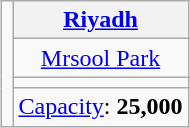<table class="wikitable" style="text-align:center;margin:1em auto;">
<tr>
<td rowspan="4"></td>
<th><a href='#'>Riyadh</a></th>
</tr>
<tr>
<td><a href='#'>Mrsool Park</a></td>
</tr>
<tr>
<td></td>
</tr>
<tr>
<td><a href='#'>Capacity</a>: <strong>25,000</strong></td>
</tr>
</table>
